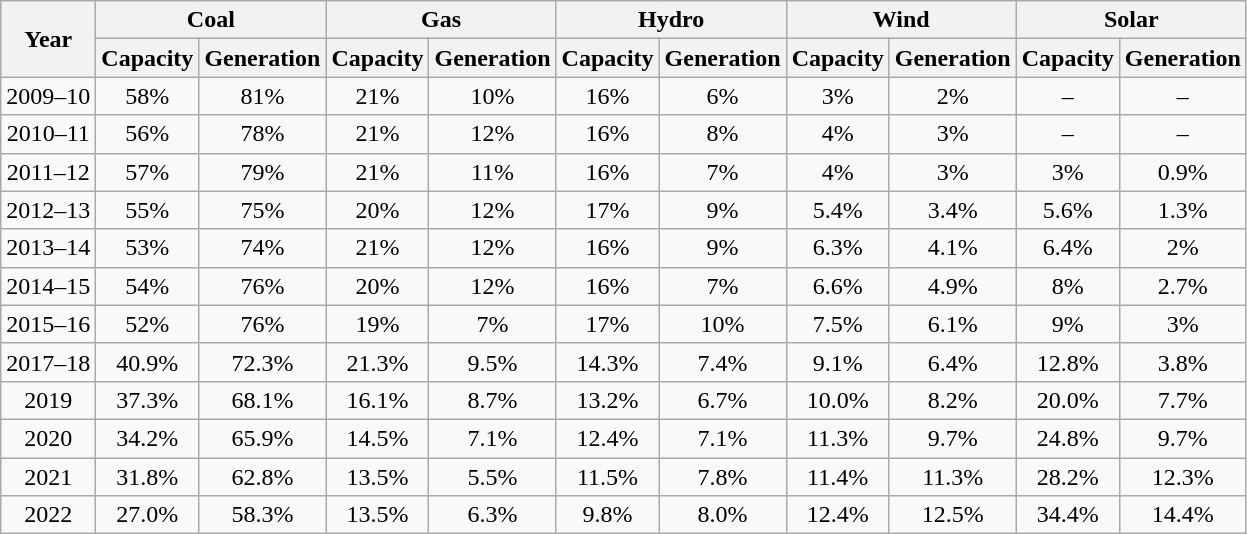<table class="wikitable" style="text-align:center;">
<tr>
<th rowspan="2">Year</th>
<th colspan="2">Coal</th>
<th colspan="2">Gas</th>
<th colspan="2">Hydro</th>
<th colspan="2">Wind</th>
<th colspan="2">Solar</th>
</tr>
<tr>
<th>Capacity</th>
<th>Generation</th>
<th>Capacity</th>
<th>Generation</th>
<th>Capacity</th>
<th>Generation</th>
<th>Capacity</th>
<th>Generation</th>
<th>Capacity</th>
<th>Generation</th>
</tr>
<tr>
<td>2009–10</td>
<td>58%</td>
<td>81%</td>
<td>21%</td>
<td>10%</td>
<td>16%</td>
<td>6%</td>
<td>3%</td>
<td>2%</td>
<td>–</td>
<td>–</td>
</tr>
<tr>
<td>2010–11</td>
<td>56%</td>
<td>78%</td>
<td>21%</td>
<td>12%</td>
<td>16%</td>
<td>8%</td>
<td>4%</td>
<td>3%</td>
<td>–</td>
<td>–</td>
</tr>
<tr>
<td>2011–12</td>
<td>57%</td>
<td>79%</td>
<td>21%</td>
<td>11%</td>
<td>16%</td>
<td>7%</td>
<td>4%</td>
<td>3%</td>
<td>3%</td>
<td>0.9%</td>
</tr>
<tr>
<td>2012–13</td>
<td>55%</td>
<td>75%</td>
<td>20%</td>
<td>12%</td>
<td>17%</td>
<td>9%</td>
<td>5.4%</td>
<td>3.4%</td>
<td>5.6%</td>
<td>1.3%</td>
</tr>
<tr>
<td>2013–14</td>
<td>53%</td>
<td>74%</td>
<td>21%</td>
<td>12%</td>
<td>16%</td>
<td>9%</td>
<td>6.3%</td>
<td>4.1%</td>
<td>6.4%</td>
<td>2%</td>
</tr>
<tr>
<td>2014–15</td>
<td>54%</td>
<td>76%</td>
<td>20%</td>
<td>12%</td>
<td>16%</td>
<td>7%</td>
<td>6.6%</td>
<td>4.9%</td>
<td>8%</td>
<td>2.7%</td>
</tr>
<tr>
<td>2015–16</td>
<td>52%</td>
<td>76%</td>
<td>19%</td>
<td>7%</td>
<td>17%</td>
<td>10%</td>
<td>7.5%</td>
<td>6.1%</td>
<td>9%</td>
<td>3%</td>
</tr>
<tr>
<td>2017–18</td>
<td>40.9%</td>
<td>72.3%</td>
<td>21.3%</td>
<td>9.5%</td>
<td>14.3%</td>
<td>7.4%</td>
<td>9.1%</td>
<td>6.4%</td>
<td>12.8%</td>
<td>3.8%</td>
</tr>
<tr>
<td>2019</td>
<td>37.3%</td>
<td>68.1%</td>
<td>16.1%</td>
<td>8.7%</td>
<td>13.2%</td>
<td>6.7%</td>
<td>10.0%</td>
<td>8.2%</td>
<td>20.0%</td>
<td>7.7%</td>
</tr>
<tr>
<td>2020</td>
<td>34.2%</td>
<td>65.9%</td>
<td>14.5%</td>
<td>7.1%</td>
<td>12.4%</td>
<td>7.1%</td>
<td>11.3%</td>
<td>9.7%</td>
<td>24.8%</td>
<td>9.7%</td>
</tr>
<tr>
<td>2021</td>
<td>31.8%</td>
<td>62.8%</td>
<td>13.5%</td>
<td>5.5%</td>
<td>11.5%</td>
<td>7.8%</td>
<td>11.4%</td>
<td>11.3%</td>
<td>28.2%</td>
<td>12.3%</td>
</tr>
<tr>
<td>2022</td>
<td>27.0%</td>
<td>58.3%</td>
<td>13.5%</td>
<td>6.3%</td>
<td>9.8%</td>
<td>8.0%</td>
<td>12.4%</td>
<td>12.5%</td>
<td>34.4%</td>
<td>14.4%</td>
</tr>
</table>
